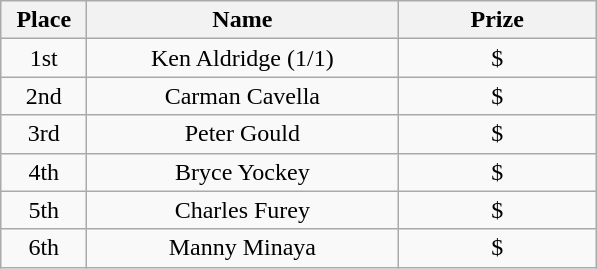<table class="wikitable">
<tr>
<th width="50">Place</th>
<th width="200">Name</th>
<th width="125">Prize</th>
</tr>
<tr>
<td align = "center">1st</td>
<td align = "center">Ken Aldridge (1/1)</td>
<td align = "center">$</td>
</tr>
<tr>
<td align = "center">2nd</td>
<td align = "center">Carman Cavella</td>
<td align = "center">$</td>
</tr>
<tr>
<td align = "center">3rd</td>
<td align = "center">Peter Gould</td>
<td align = "center">$</td>
</tr>
<tr>
<td align = "center">4th</td>
<td align = "center">Bryce Yockey</td>
<td align = "center">$</td>
</tr>
<tr>
<td align = "center">5th</td>
<td align = "center">Charles Furey</td>
<td align = "center">$</td>
</tr>
<tr>
<td align = "center">6th</td>
<td align = "center">Manny Minaya</td>
<td align = "center">$</td>
</tr>
</table>
